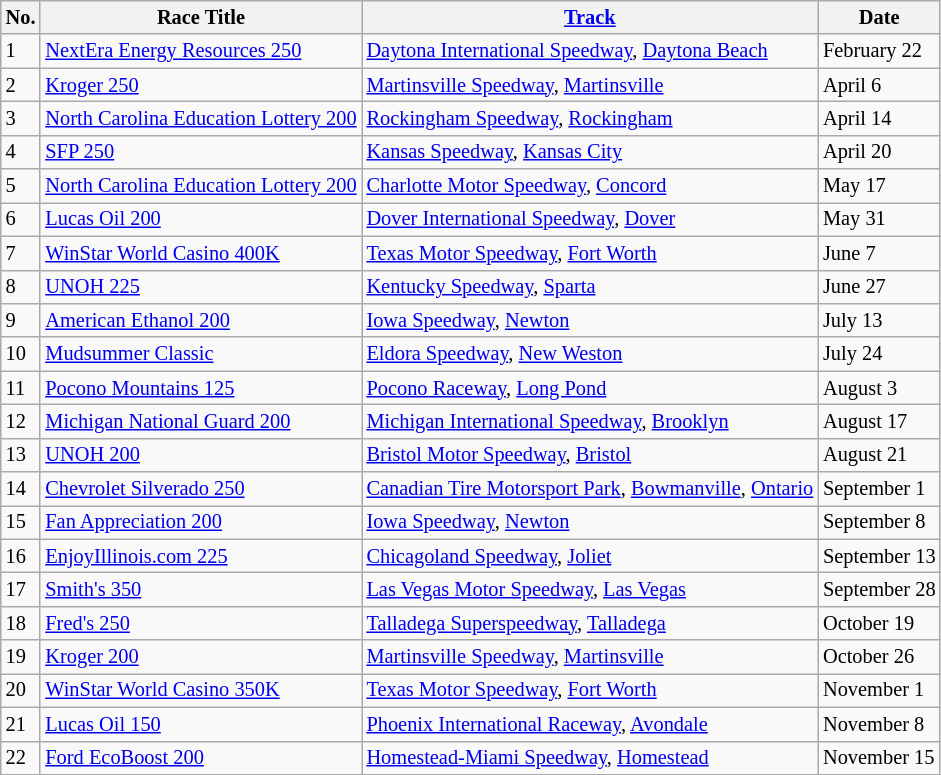<table class="wikitable" style="font-size:85%;">
<tr>
<th>No.</th>
<th>Race Title</th>
<th><a href='#'>Track</a></th>
<th>Date</th>
</tr>
<tr>
<td>1</td>
<td><a href='#'>NextEra Energy Resources 250</a></td>
<td><a href='#'>Daytona International Speedway</a>, <a href='#'>Daytona Beach</a></td>
<td>February 22</td>
</tr>
<tr>
<td>2</td>
<td><a href='#'>Kroger 250</a></td>
<td><a href='#'>Martinsville Speedway</a>, <a href='#'>Martinsville</a></td>
<td>April 6</td>
</tr>
<tr>
<td>3</td>
<td><a href='#'>North Carolina Education Lottery 200</a></td>
<td><a href='#'>Rockingham Speedway</a>, <a href='#'>Rockingham</a></td>
<td>April 14</td>
</tr>
<tr>
<td>4</td>
<td><a href='#'>SFP 250</a></td>
<td><a href='#'>Kansas Speedway</a>, <a href='#'>Kansas City</a></td>
<td>April 20</td>
</tr>
<tr>
<td>5</td>
<td><a href='#'>North Carolina Education Lottery 200</a></td>
<td><a href='#'>Charlotte Motor Speedway</a>, <a href='#'>Concord</a></td>
<td>May 17</td>
</tr>
<tr>
<td>6</td>
<td><a href='#'>Lucas Oil 200</a></td>
<td><a href='#'>Dover International Speedway</a>, <a href='#'>Dover</a></td>
<td>May 31</td>
</tr>
<tr>
<td>7</td>
<td><a href='#'>WinStar World Casino 400K</a></td>
<td><a href='#'>Texas Motor Speedway</a>, <a href='#'>Fort Worth</a></td>
<td>June 7</td>
</tr>
<tr>
<td>8</td>
<td><a href='#'>UNOH 225</a></td>
<td><a href='#'>Kentucky Speedway</a>, <a href='#'>Sparta</a></td>
<td>June 27</td>
</tr>
<tr>
<td>9</td>
<td><a href='#'>American Ethanol 200</a></td>
<td><a href='#'>Iowa Speedway</a>, <a href='#'>Newton</a></td>
<td>July 13</td>
</tr>
<tr>
<td>10</td>
<td><a href='#'>Mudsummer Classic</a></td>
<td><a href='#'>Eldora Speedway</a>, <a href='#'>New Weston</a></td>
<td>July 24</td>
</tr>
<tr>
<td>11</td>
<td><a href='#'>Pocono Mountains 125</a></td>
<td><a href='#'>Pocono Raceway</a>, <a href='#'>Long Pond</a></td>
<td>August 3</td>
</tr>
<tr>
<td>12</td>
<td><a href='#'>Michigan National Guard 200</a></td>
<td><a href='#'>Michigan International Speedway</a>, <a href='#'>Brooklyn</a></td>
<td>August 17</td>
</tr>
<tr>
<td>13</td>
<td><a href='#'>UNOH 200</a></td>
<td><a href='#'>Bristol Motor Speedway</a>, <a href='#'>Bristol</a></td>
<td>August 21</td>
</tr>
<tr>
<td>14</td>
<td><a href='#'>Chevrolet Silverado 250</a></td>
<td><a href='#'>Canadian Tire Motorsport Park</a>, <a href='#'>Bowmanville</a>, <a href='#'>Ontario</a></td>
<td>September 1</td>
</tr>
<tr>
<td>15</td>
<td><a href='#'>Fan Appreciation 200</a></td>
<td><a href='#'>Iowa Speedway</a>, <a href='#'>Newton</a></td>
<td>September 8</td>
</tr>
<tr>
<td>16</td>
<td><a href='#'>EnjoyIllinois.com 225</a></td>
<td><a href='#'>Chicagoland Speedway</a>, <a href='#'>Joliet</a></td>
<td>September 13</td>
</tr>
<tr>
<td>17</td>
<td><a href='#'>Smith's 350</a></td>
<td><a href='#'>Las Vegas Motor Speedway</a>, <a href='#'>Las Vegas</a></td>
<td>September 28</td>
</tr>
<tr>
<td>18</td>
<td><a href='#'>Fred's 250</a></td>
<td><a href='#'>Talladega Superspeedway</a>, <a href='#'>Talladega</a></td>
<td>October 19</td>
</tr>
<tr>
<td>19</td>
<td><a href='#'>Kroger 200</a></td>
<td><a href='#'>Martinsville Speedway</a>, <a href='#'>Martinsville</a></td>
<td>October 26</td>
</tr>
<tr>
<td>20</td>
<td><a href='#'>WinStar World Casino 350K</a></td>
<td><a href='#'>Texas Motor Speedway</a>, <a href='#'>Fort Worth</a></td>
<td>November 1</td>
</tr>
<tr>
<td>21</td>
<td><a href='#'>Lucas Oil 150</a></td>
<td><a href='#'>Phoenix International Raceway</a>, <a href='#'>Avondale</a></td>
<td>November 8</td>
</tr>
<tr>
<td>22</td>
<td><a href='#'>Ford EcoBoost 200</a></td>
<td><a href='#'>Homestead-Miami Speedway</a>, <a href='#'>Homestead</a></td>
<td>November 15</td>
</tr>
<tr>
</tr>
</table>
